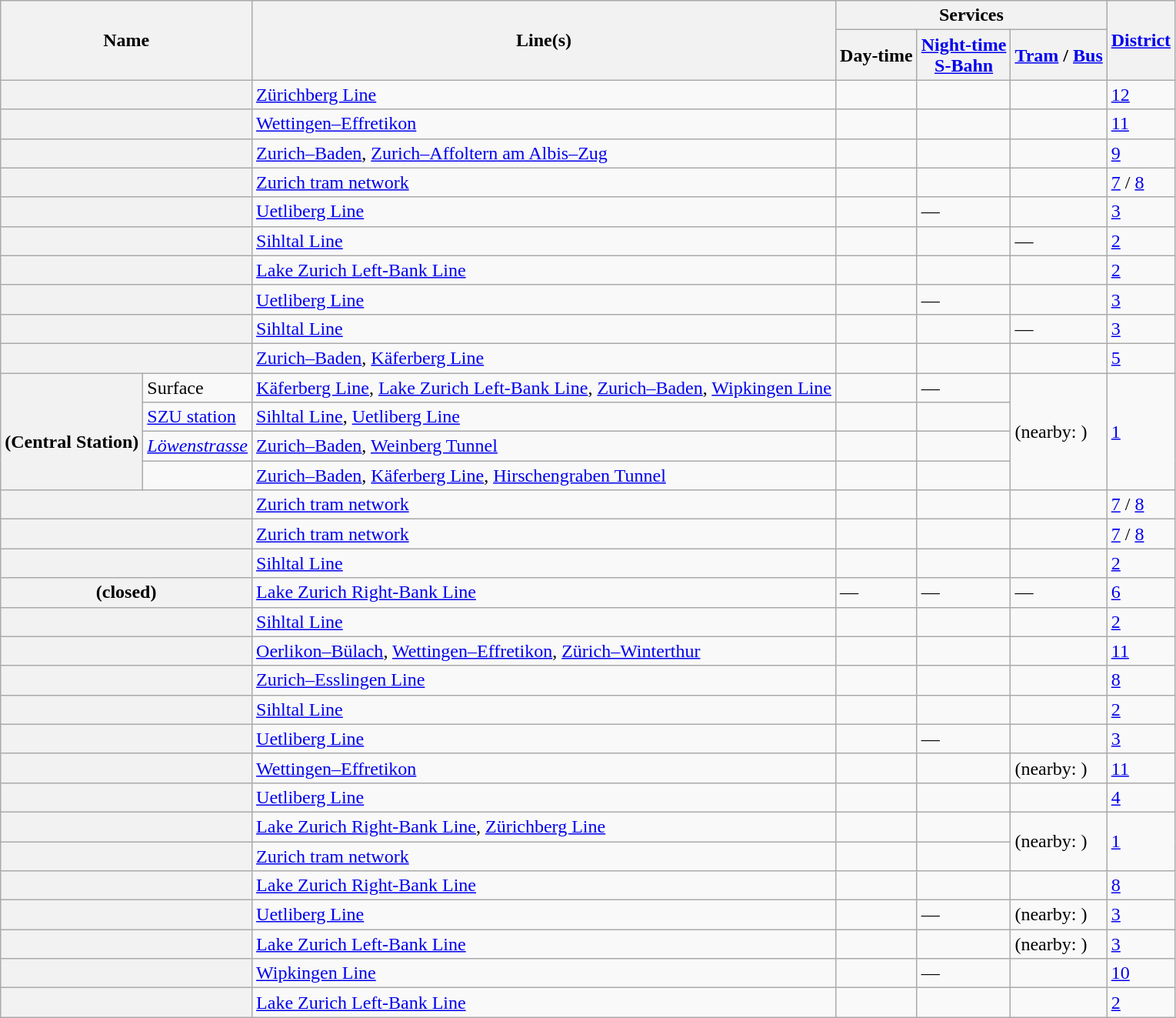<table class="wikitable sortable">
<tr>
<th rowspan=2, colspan=2>Name</th>
<th rowspan=2>Line(s)</th>
<th colspan=3>Services</th>
<th rowspan=2><a href='#'>District</a></th>
</tr>
<tr>
<th>Day-time</th>
<th><a href='#'>Night-time<br>S-Bahn</a></th>
<th><a href='#'>Tram</a> / <a href='#'>Bus</a></th>
</tr>
<tr>
<th scope="row" colspan=2></th>
<td><a href='#'>Zürichberg Line</a></td>
<td>   </td>
<td>   </td>
<td>        </td>
<td><a href='#'>12</a></td>
</tr>
<tr>
<th scope="row" colspan=2></th>
<td><a href='#'>Wettingen–Effretikon</a></td>
<td> </td>
<td></td>
<td>  </td>
<td><a href='#'>11</a></td>
</tr>
<tr>
<th scope="row" colspan=2></th>
<td><a href='#'>Zurich–Baden</a>, <a href='#'>Zurich–Affoltern am Albis–Zug</a></td>
<td>       </td>
<td> </td>
<td>          </td>
<td><a href='#'>9</a></td>
</tr>
<tr>
<th scope="row" colspan=2></th>
<td><a href='#'>Zurich tram network</a></td>
<td></td>
<td></td>
<td> </td>
<td><a href='#'>7</a> / <a href='#'>8</a></td>
</tr>
<tr>
<th scope="row" colspan=2></th>
<td><a href='#'>Uetliberg Line</a></td>
<td></td>
<td>—</td>
<td></td>
<td><a href='#'>3</a></td>
</tr>
<tr>
<th scope="row" colspan=2></th>
<td><a href='#'>Sihltal Line</a></td>
<td></td>
<td></td>
<td>—</td>
<td><a href='#'>2</a></td>
</tr>
<tr>
<th scope="row" colspan=2></th>
<td><a href='#'>Lake Zurich Left-Bank Line</a></td>
<td>  </td>
<td></td>
<td>          </td>
<td><a href='#'>2</a></td>
</tr>
<tr>
<th scope="row" colspan=2></th>
<td><a href='#'>Uetliberg Line</a></td>
<td></td>
<td>—</td>
<td></td>
<td><a href='#'>3</a></td>
</tr>
<tr>
<th scope="row" colspan=2></th>
<td><a href='#'>Sihltal Line</a></td>
<td></td>
<td></td>
<td>—</td>
<td><a href='#'>3</a></td>
</tr>
<tr>
<th scope="row" colspan=2></th>
<td><a href='#'>Zurich–Baden</a>, <a href='#'>Käferberg Line</a></td>
<td>          </td>
<td>    </td>
<td>   </td>
<td><a href='#'>5</a></td>
</tr>
<tr>
<th scope="row"  rowspan=4><br>(Central Station)</th>
<td>Surface</td>
<td><a href='#'>Käferberg Line</a>, <a href='#'>Lake Zurich Left-Bank Line</a>, <a href='#'>Zurich–Baden</a>, <a href='#'>Wipkingen Line</a></td>
<td> <a href='#'></a> <a href='#'></a> <a href='#'></a> <a href='#'></a>                   </td>
<td>—</td>
<td rowspan=4>           (nearby: )</td>
<td rowspan=4><a href='#'>1</a></td>
</tr>
<tr>
<td><a href='#'>SZU station</a></td>
<td><a href='#'>Sihltal Line</a>, <a href='#'>Uetliberg Line</a></td>
<td> </td>
<td></td>
</tr>
<tr>
<td><em><a href='#'>Löwenstrasse</a></em></td>
<td><a href='#'>Zurich–Baden</a>, <a href='#'>Weinberg Tunnel</a></td>
<td>       </td>
<td></td>
</tr>
<tr>
<td></td>
<td><a href='#'>Zurich–Baden</a>, <a href='#'>Käferberg Line</a>, <a href='#'>Hirschengraben Tunnel</a></td>
<td>          </td>
<td>    </td>
</tr>
<tr>
<th scope="row" colspan=2></th>
<td><a href='#'>Zurich tram network</a></td>
<td></td>
<td></td>
<td>  </td>
<td><a href='#'>7</a> / <a href='#'>8</a></td>
</tr>
<tr>
<th scope="row" colspan=2></th>
<td><a href='#'>Zurich tram network</a></td>
<td></td>
<td></td>
<td>   </td>
<td><a href='#'>7</a> / <a href='#'>8</a></td>
</tr>
<tr>
<th scope="row" colspan=2></th>
<td><a href='#'>Sihltal Line</a></td>
<td></td>
<td></td>
<td></td>
<td><a href='#'>2</a></td>
</tr>
<tr>
<th scope="row" colspan=2> (closed)</th>
<td><a href='#'>Lake Zurich Right-Bank Line</a></td>
<td>—</td>
<td>—</td>
<td>—</td>
<td><a href='#'>6</a></td>
</tr>
<tr>
<th scope="row" colspan=2></th>
<td><a href='#'>Sihltal Line</a></td>
<td></td>
<td></td>
<td></td>
<td><a href='#'>2</a></td>
</tr>
<tr>
<th scope="row" colspan=2></th>
<td><a href='#'>Oerlikon–Bülach</a>, <a href='#'>Wettingen–Effretikon</a>, <a href='#'>Zürich–Winterthur</a></td>
<td>              </td>
<td>   </td>
<td>          </td>
<td><a href='#'>11</a></td>
</tr>
<tr>
<th scope="row" colspan=2></th>
<td><a href='#'>Zurich–Esslingen Line</a></td>
<td></td>
<td></td>
<td></td>
<td><a href='#'>8</a></td>
</tr>
<tr>
<th scope="row" colspan=2></th>
<td><a href='#'>Sihltal Line</a></td>
<td></td>
<td></td>
<td>       </td>
<td><a href='#'>2</a></td>
</tr>
<tr>
<th scope="row" colspan=2></th>
<td><a href='#'>Uetliberg Line</a></td>
<td></td>
<td>—</td>
<td></td>
<td><a href='#'>3</a></td>
</tr>
<tr>
<th scope="row" colspan=2></th>
<td><a href='#'>Wettingen–Effretikon</a></td>
<td></td>
<td></td>
<td>(nearby:   )</td>
<td><a href='#'>11</a></td>
</tr>
<tr>
<th scope="row" colspan=2></th>
<td><a href='#'>Uetliberg Line</a></td>
<td> </td>
<td></td>
<td></td>
<td><a href='#'>4</a></td>
</tr>
<tr>
<th scope="row" colspan=2></th>
<td><a href='#'>Lake Zurich Right-Bank Line</a>, <a href='#'>Zürichberg Line</a></td>
<td>          </td>
<td>    </td>
<td rowspan=2>   (nearby:    )</td>
<td rowspan=2><a href='#'>1</a></td>
</tr>
<tr>
<th scope="row" colspan=2></th>
<td><a href='#'>Zurich tram network</a></td>
<td></td>
<td></td>
</tr>
<tr>
<th scope="row" colspan=2></th>
<td><a href='#'>Lake Zurich Right-Bank Line</a></td>
<td>   </td>
<td></td>
<td>    </td>
<td><a href='#'>8</a></td>
</tr>
<tr>
<th scope="row" colspan=2></th>
<td><a href='#'>Uetliberg Line</a></td>
<td></td>
<td>—</td>
<td>(nearby:   )</td>
<td><a href='#'>3</a></td>
</tr>
<tr>
<th scope="row" colspan=2></th>
<td><a href='#'>Lake Zurich Left-Bank Line</a></td>
<td>  </td>
<td></td>
<td>         (nearby:   )</td>
<td><a href='#'>3</a></td>
</tr>
<tr>
<th scope="row" colspan=2></th>
<td><a href='#'>Wipkingen Line</a></td>
<td></td>
<td>—</td>
<td> </td>
<td><a href='#'>10</a></td>
</tr>
<tr>
<th scope="row" colspan=2></th>
<td><a href='#'>Lake Zurich Left-Bank Line</a></td>
<td> </td>
<td></td>
<td>     </td>
<td><a href='#'>2</a></td>
</tr>
</table>
